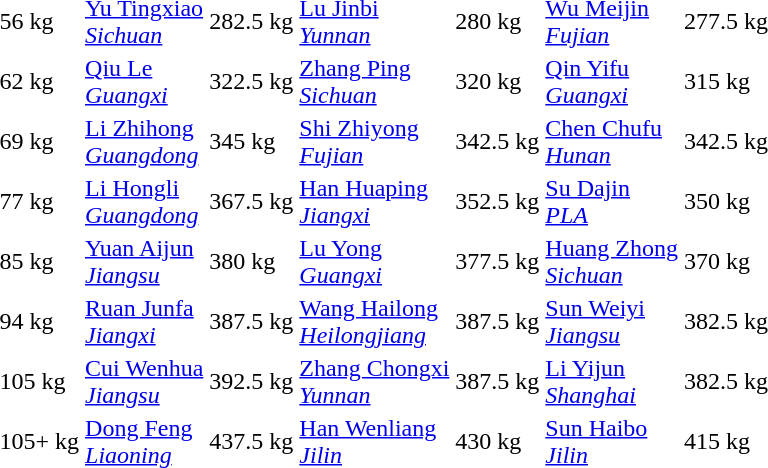<table>
<tr>
<td>56 kg</td>
<td><a href='#'>Yu Tingxiao</a><br><em><a href='#'>Sichuan</a></em></td>
<td>282.5 kg</td>
<td><a href='#'>Lu Jinbi</a><br><em><a href='#'>Yunnan</a></em></td>
<td>280 kg</td>
<td><a href='#'>Wu Meijin</a><br><em><a href='#'>Fujian</a></em></td>
<td>277.5 kg</td>
</tr>
<tr>
<td>62 kg</td>
<td><a href='#'>Qiu Le</a><br><em><a href='#'>Guangxi</a></em></td>
<td>322.5 kg</td>
<td><a href='#'>Zhang Ping</a><br><em><a href='#'>Sichuan</a></em></td>
<td>320 kg</td>
<td><a href='#'>Qin Yifu</a><br><em><a href='#'>Guangxi</a></em></td>
<td>315 kg</td>
</tr>
<tr>
<td>69 kg</td>
<td><a href='#'>Li Zhihong</a><br><em><a href='#'>Guangdong</a></em></td>
<td>345 kg</td>
<td><a href='#'>Shi Zhiyong</a><br><em><a href='#'>Fujian</a></em></td>
<td>342.5 kg</td>
<td><a href='#'>Chen Chufu</a><br><em><a href='#'>Hunan</a></em></td>
<td>342.5 kg</td>
</tr>
<tr>
<td>77 kg</td>
<td><a href='#'>Li Hongli</a><br><em><a href='#'>Guangdong</a></em></td>
<td>367.5 kg</td>
<td><a href='#'>Han Huaping</a><br><em><a href='#'>Jiangxi</a></em></td>
<td>352.5 kg</td>
<td><a href='#'>Su Dajin</a><br><em><a href='#'>PLA</a></em></td>
<td>350 kg</td>
</tr>
<tr>
<td>85 kg</td>
<td><a href='#'>Yuan Aijun</a><br><em><a href='#'>Jiangsu</a></em></td>
<td>380 kg</td>
<td><a href='#'>Lu Yong</a><br><em><a href='#'>Guangxi</a></em></td>
<td>377.5 kg</td>
<td><a href='#'>Huang Zhong</a><br><em><a href='#'>Sichuan</a></em></td>
<td>370 kg</td>
</tr>
<tr>
<td>94 kg</td>
<td><a href='#'>Ruan Junfa</a><br><em><a href='#'>Jiangxi</a></em></td>
<td>387.5 kg</td>
<td><a href='#'>Wang Hailong</a><br><em><a href='#'>Heilongjiang</a></em></td>
<td>387.5 kg</td>
<td><a href='#'>Sun Weiyi</a><br><em><a href='#'>Jiangsu</a></em></td>
<td>382.5 kg</td>
</tr>
<tr>
<td>105 kg</td>
<td><a href='#'>Cui Wenhua</a><br><em><a href='#'>Jiangsu</a></em></td>
<td>392.5 kg</td>
<td><a href='#'>Zhang Chongxi</a><br><em><a href='#'>Yunnan</a></em></td>
<td>387.5 kg</td>
<td><a href='#'>Li Yijun</a><br><em><a href='#'>Shanghai</a></em></td>
<td>382.5 kg</td>
</tr>
<tr>
<td>105+ kg</td>
<td><a href='#'>Dong Feng</a><br><em><a href='#'>Liaoning</a></em></td>
<td>437.5 kg</td>
<td><a href='#'>Han Wenliang</a><br><em><a href='#'>Jilin</a></em></td>
<td>430 kg</td>
<td><a href='#'>Sun Haibo</a><br><em><a href='#'>Jilin</a></em></td>
<td>415 kg</td>
</tr>
</table>
